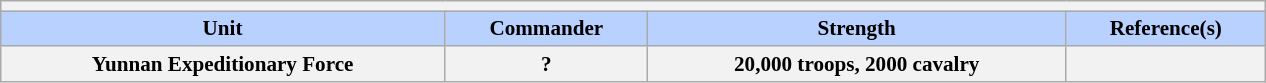<table class="wikitable collapsible" style="min-width:60em; margin:0.3em auto; font-size:88%;">
<tr>
<th colspan=5></th>
</tr>
<tr>
<th style="background-color:#B9D1FF">Unit</th>
<th style="background-color:#B9D1FF">Commander</th>
<th style="background-color:#B9D1FF">Strength</th>
<th style="background-color:#B9D1FF">Reference(s)</th>
</tr>
<tr>
<th colspan="1">Yunnan Expeditionary Force</th>
<th colspan="1">?</th>
<th colspan="1">20,000 troops, 2000 cavalry</th>
<th colspan="1"></th>
</tr>
</table>
